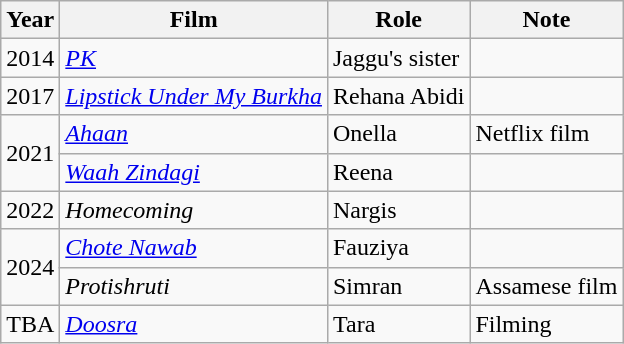<table class="wikitable">
<tr>
<th>Year</th>
<th>Film</th>
<th>Role</th>
<th>Note</th>
</tr>
<tr>
<td>2014</td>
<td><em><a href='#'>PK</a></em></td>
<td>Jaggu's sister</td>
<td></td>
</tr>
<tr>
<td>2017</td>
<td><em><a href='#'>Lipstick Under My Burkha</a></em></td>
<td>Rehana Abidi</td>
<td></td>
</tr>
<tr>
<td rowspan="2">2021</td>
<td><em><a href='#'>Ahaan</a></em></td>
<td>Onella</td>
<td>Netflix film</td>
</tr>
<tr>
<td><em><a href='#'>Waah Zindagi</a></em></td>
<td>Reena</td>
<td></td>
</tr>
<tr>
<td>2022</td>
<td><em>Homecoming</em></td>
<td>Nargis</td>
</tr>
<tr>
<td rowspan="2">2024</td>
<td><em><a href='#'>Chote Nawab</a></em> </td>
<td>Fauziya</td>
<td></td>
</tr>
<tr>
<td><em>Protishruti</em></td>
<td>Simran</td>
<td>Assamese film</td>
</tr>
<tr>
<td>TBA</td>
<td><em><a href='#'>Doosra</a></em></td>
<td>Tara</td>
<td>Filming</td>
</tr>
</table>
